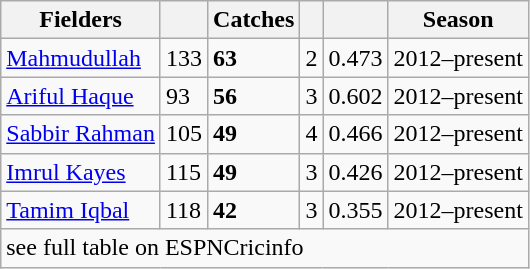<table class="wikitable">
<tr>
<th>Fielders</th>
<th></th>
<th>Catches</th>
<th></th>
<th></th>
<th>Season</th>
</tr>
<tr>
<td><a href='#'>Mahmudullah</a></td>
<td>133</td>
<td><strong>63</strong></td>
<td>2</td>
<td>0.473</td>
<td>2012–present</td>
</tr>
<tr>
<td><a href='#'>Ariful Haque</a></td>
<td>93</td>
<td><strong>56</strong></td>
<td>3</td>
<td>0.602</td>
<td>2012–present</td>
</tr>
<tr>
<td><a href='#'>Sabbir Rahman</a></td>
<td>105</td>
<td><strong>49</strong></td>
<td>4</td>
<td>0.466</td>
<td>2012–present</td>
</tr>
<tr>
<td><a href='#'>Imrul Kayes</a></td>
<td>115</td>
<td><strong>49</strong></td>
<td>3</td>
<td>0.426</td>
<td>2012–present</td>
</tr>
<tr>
<td><a href='#'>Tamim Iqbal</a></td>
<td>118</td>
<td><strong>42</strong></td>
<td>3</td>
<td>0.355</td>
<td>2012–present</td>
</tr>
<tr>
<td colspan=10>see full table on ESPNCricinfo</td>
</tr>
</table>
